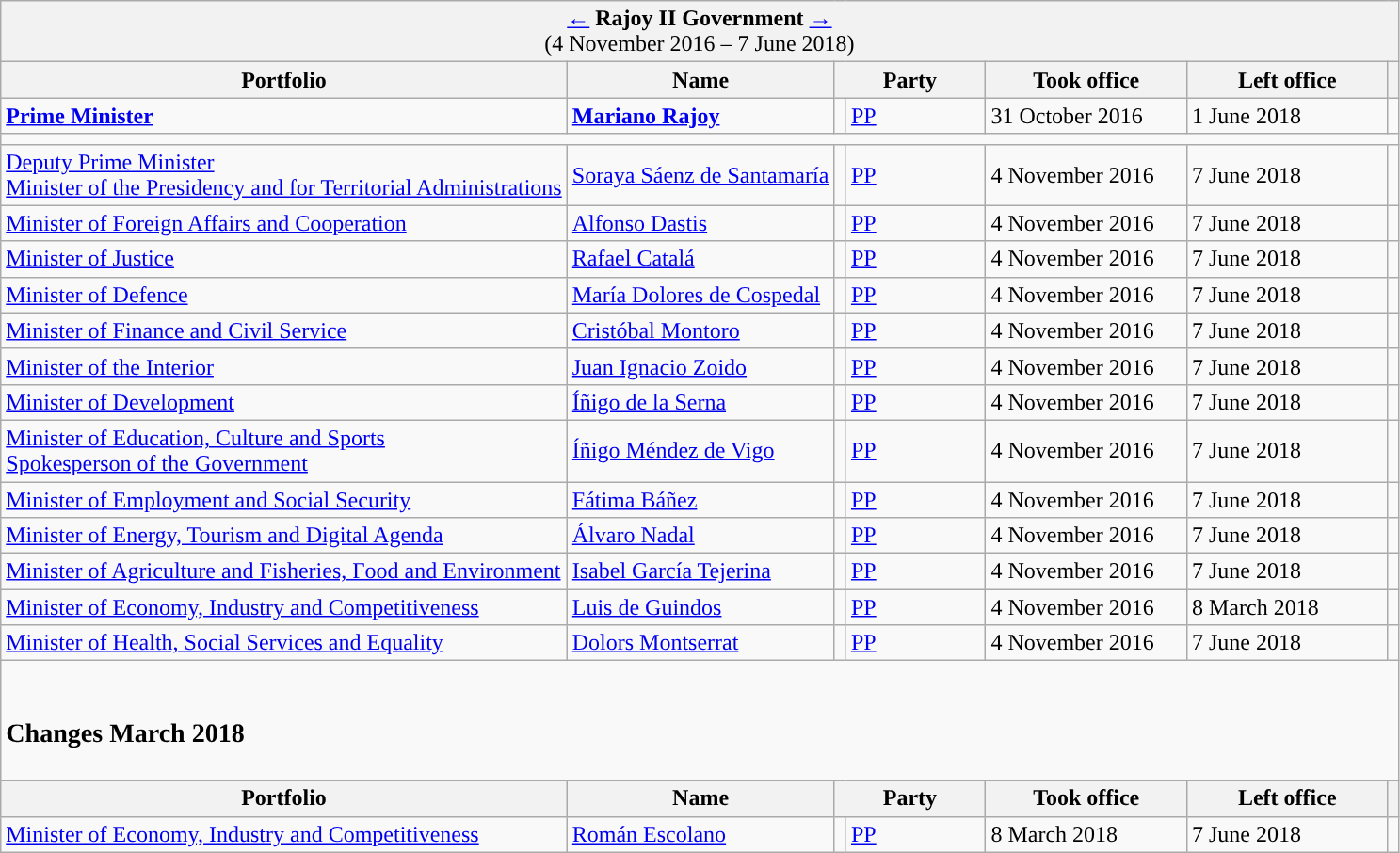<table class="wikitable">
<tr>
<td colspan="7" bgcolor="#F2F2F2" align="center"><a href='#'>←</a> <strong>Rajoy II Government</strong> <a href='#'>→</a><br>(4 November 2016 – 7 June 2018)</td>
</tr>
<tr>
<th>Portfolio</th>
<th>Name</th>
<th width="100px" colspan="2">Party</th>
<th width="135px">Took office</th>
<th width="135px">Left office</th>
<th></th>
</tr>
<tr>
<td><strong><a href='#'>Prime Minister</a></strong></td>
<td><strong><a href='#'>Mariano Rajoy</a></strong></td>
<td width="1" style="background-color:"></td>
<td><a href='#'>PP</a></td>
<td>31 October 2016</td>
<td>1 June 2018</td>
<td align="center"></td>
</tr>
<tr>
<td colspan="7"></td>
</tr>
<tr>
<td><a href='#'>Deputy Prime Minister</a><br><a href='#'>Minister of the Presidency and for Territorial Administrations</a></td>
<td><a href='#'>Soraya Sáenz de Santamaría</a></td>
<td style="background-color:"></td>
<td><a href='#'>PP</a></td>
<td>4 November 2016</td>
<td>7 June 2018</td>
<td align="center"><br></td>
</tr>
<tr>
<td><a href='#'>Minister of Foreign Affairs and Cooperation</a></td>
<td><a href='#'>Alfonso Dastis</a></td>
<td style="background-color:"></td>
<td><a href='#'>PP</a> </td>
<td>4 November 2016</td>
<td>7 June 2018</td>
<td align="center"></td>
</tr>
<tr>
<td><a href='#'>Minister of Justice</a></td>
<td><a href='#'>Rafael Catalá</a></td>
<td style="background-color:"></td>
<td><a href='#'>PP</a></td>
<td>4 November 2016</td>
<td>7 June 2018</td>
<td align="center"></td>
</tr>
<tr>
<td><a href='#'>Minister of Defence</a></td>
<td><a href='#'>María Dolores de Cospedal</a></td>
<td style="background-color:"></td>
<td><a href='#'>PP</a></td>
<td>4 November 2016</td>
<td>7 June 2018</td>
<td align="center"></td>
</tr>
<tr>
<td><a href='#'>Minister of Finance and Civil Service</a></td>
<td><a href='#'>Cristóbal Montoro</a></td>
<td style="background-color:"></td>
<td><a href='#'>PP</a></td>
<td>4 November 2016</td>
<td>7 June 2018</td>
<td align="center"></td>
</tr>
<tr>
<td><a href='#'>Minister of the Interior</a></td>
<td><a href='#'>Juan Ignacio Zoido</a></td>
<td style="background-color:"></td>
<td><a href='#'>PP</a></td>
<td>4 November 2016</td>
<td>7 June 2018</td>
<td align="center"></td>
</tr>
<tr>
<td><a href='#'>Minister of Development</a></td>
<td><a href='#'>Íñigo de la Serna</a></td>
<td style="background-color:"></td>
<td><a href='#'>PP</a></td>
<td>4 November 2016</td>
<td>7 June 2018</td>
<td align="center"></td>
</tr>
<tr>
<td><a href='#'>Minister of Education, Culture and Sports</a><br><a href='#'>Spokesperson of the Government</a></td>
<td><a href='#'>Íñigo Méndez de Vigo</a></td>
<td style="background-color:"></td>
<td><a href='#'>PP</a></td>
<td>4 November 2016</td>
<td>7 June 2018</td>
<td align="center"><br></td>
</tr>
<tr>
<td><a href='#'>Minister of Employment and Social Security</a></td>
<td><a href='#'>Fátima Báñez</a></td>
<td style="background-color:"></td>
<td><a href='#'>PP</a></td>
<td>4 November 2016</td>
<td>7 June 2018</td>
<td align="center"></td>
</tr>
<tr>
<td><a href='#'>Minister of Energy, Tourism and Digital Agenda</a></td>
<td><a href='#'>Álvaro Nadal</a></td>
<td style="background-color:"></td>
<td><a href='#'>PP</a></td>
<td>4 November 2016</td>
<td>7 June 2018</td>
<td align="center"></td>
</tr>
<tr>
<td><a href='#'>Minister of Agriculture and Fisheries, Food and Environment</a></td>
<td><a href='#'>Isabel García Tejerina</a></td>
<td style="background-color:"></td>
<td><a href='#'>PP</a></td>
<td>4 November 2016</td>
<td>7 June 2018</td>
<td align="center"></td>
</tr>
<tr>
<td><a href='#'>Minister of Economy, Industry and Competitiveness</a></td>
<td><a href='#'>Luis de Guindos</a></td>
<td style="background-color:"></td>
<td><a href='#'>PP</a> </td>
<td>4 November 2016</td>
<td>8 March 2018</td>
<td align="center"></td>
</tr>
<tr>
<td><a href='#'>Minister of Health, Social Services and Equality</a></td>
<td><a href='#'>Dolors Montserrat</a></td>
<td style="background-color:"></td>
<td><a href='#'>PP</a></td>
<td>4 November 2016</td>
<td>7 June 2018</td>
<td align="center"></td>
</tr>
<tr>
<td colspan="7"><br><h3>Changes March 2018</h3></td>
</tr>
<tr>
<th>Portfolio</th>
<th>Name</th>
<th colspan="2">Party</th>
<th>Took office</th>
<th>Left office</th>
<th></th>
</tr>
<tr>
<td><a href='#'>Minister of Economy, Industry and Competitiveness</a></td>
<td><a href='#'>Román Escolano</a></td>
<td style="background-color:"></td>
<td><a href='#'>PP</a> </td>
<td>8 March 2018</td>
<td>7 June 2018</td>
<td align="center"></td>
</tr>
</table>
